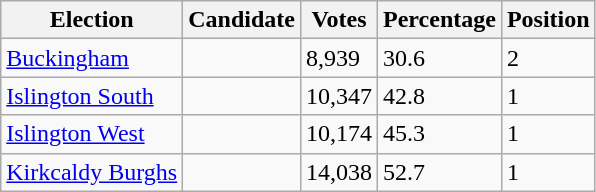<table class="wikitable sortable">
<tr>
<th>Election</th>
<th>Candidate</th>
<th>Votes</th>
<th>Percentage</th>
<th>Position</th>
</tr>
<tr>
<td><a href='#'>Buckingham</a></td>
<td></td>
<td>8,939</td>
<td>30.6</td>
<td>2</td>
</tr>
<tr>
<td><a href='#'>Islington South</a></td>
<td></td>
<td>10,347</td>
<td>42.8</td>
<td>1</td>
</tr>
<tr>
<td><a href='#'>Islington West</a></td>
<td></td>
<td>10,174</td>
<td>45.3</td>
<td>1</td>
</tr>
<tr>
<td><a href='#'>Kirkcaldy Burghs</a></td>
<td></td>
<td>14,038</td>
<td>52.7</td>
<td>1</td>
</tr>
</table>
